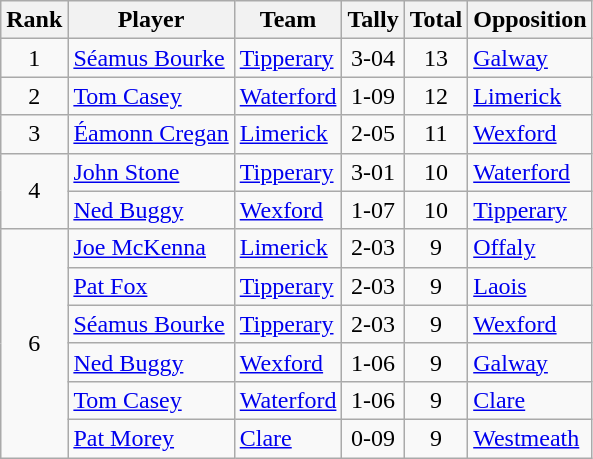<table class="wikitable">
<tr>
<th>Rank</th>
<th>Player</th>
<th>Team</th>
<th>Tally</th>
<th>Total</th>
<th>Opposition</th>
</tr>
<tr>
<td rowspan=1 align=center>1</td>
<td><a href='#'>Séamus Bourke</a></td>
<td><a href='#'>Tipperary</a></td>
<td align=center>3-04</td>
<td align=center>13</td>
<td><a href='#'>Galway</a></td>
</tr>
<tr>
<td rowspan=1 align=center>2</td>
<td><a href='#'>Tom Casey</a></td>
<td><a href='#'>Waterford</a></td>
<td align=center>1-09</td>
<td align=center>12</td>
<td><a href='#'>Limerick</a></td>
</tr>
<tr>
<td rowspan=1 align=center>3</td>
<td><a href='#'>Éamonn Cregan</a></td>
<td><a href='#'>Limerick</a></td>
<td align=center>2-05</td>
<td align=center>11</td>
<td><a href='#'>Wexford</a></td>
</tr>
<tr>
<td rowspan=2 align=center>4</td>
<td><a href='#'>John Stone</a></td>
<td><a href='#'>Tipperary</a></td>
<td align=center>3-01</td>
<td align=center>10</td>
<td><a href='#'>Waterford</a></td>
</tr>
<tr>
<td><a href='#'>Ned Buggy</a></td>
<td><a href='#'>Wexford</a></td>
<td align=center>1-07</td>
<td align=center>10</td>
<td><a href='#'>Tipperary</a></td>
</tr>
<tr>
<td rowspan=6 align=center>6</td>
<td><a href='#'>Joe McKenna</a></td>
<td><a href='#'>Limerick</a></td>
<td align=center>2-03</td>
<td align=center>9</td>
<td><a href='#'>Offaly</a></td>
</tr>
<tr>
<td><a href='#'>Pat Fox</a></td>
<td><a href='#'>Tipperary</a></td>
<td align=center>2-03</td>
<td align=center>9</td>
<td><a href='#'>Laois</a></td>
</tr>
<tr>
<td><a href='#'>Séamus Bourke</a></td>
<td><a href='#'>Tipperary</a></td>
<td align=center>2-03</td>
<td align=center>9</td>
<td><a href='#'>Wexford</a></td>
</tr>
<tr>
<td><a href='#'>Ned Buggy</a></td>
<td><a href='#'>Wexford</a></td>
<td align=center>1-06</td>
<td align=center>9</td>
<td><a href='#'>Galway</a></td>
</tr>
<tr>
<td><a href='#'>Tom Casey</a></td>
<td><a href='#'>Waterford</a></td>
<td align=center>1-06</td>
<td align=center>9</td>
<td><a href='#'>Clare</a></td>
</tr>
<tr>
<td><a href='#'>Pat Morey</a></td>
<td><a href='#'>Clare</a></td>
<td align=center>0-09</td>
<td align=center>9</td>
<td><a href='#'>Westmeath</a></td>
</tr>
</table>
